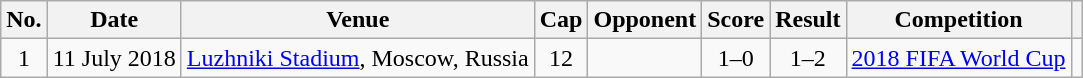<table class="wikitable">
<tr>
<th scope="col">No.</th>
<th scope="col">Date</th>
<th scope="col">Venue</th>
<th scope="col">Cap</th>
<th scope="col">Opponent</th>
<th scope="col">Score</th>
<th scope="col">Result</th>
<th scope="col">Competition</th>
<th scope="col" class="unsortable"></th>
</tr>
<tr>
<td style="text-align: center;">1</td>
<td>11 July 2018</td>
<td><a href='#'>Luzhniki Stadium</a>, Moscow, Russia</td>
<td style="text-align: center;">12</td>
<td></td>
<td style="text-align: center;">1–0</td>
<td style="text-align: center;">1–2</td>
<td><a href='#'>2018 FIFA World Cup</a></td>
<td style="text-align: center;"></td>
</tr>
</table>
